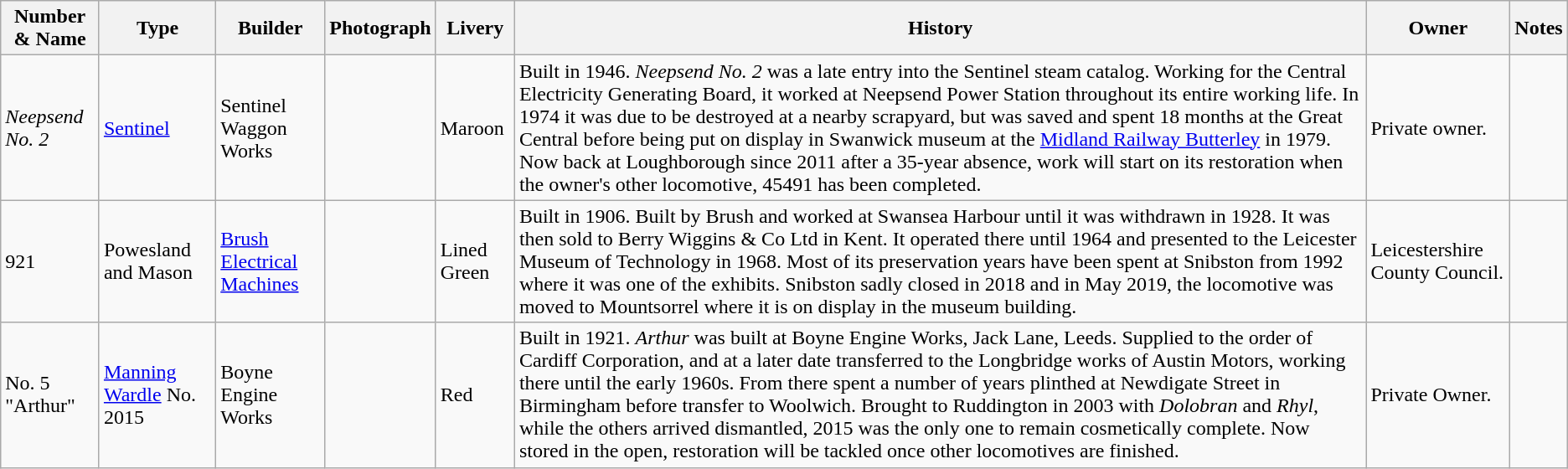<table class="wikitable">
<tr>
<th>Number & Name</th>
<th>Type</th>
<th>Builder</th>
<th>Photograph</th>
<th>Livery</th>
<th>History</th>
<th>Owner</th>
<th>Notes</th>
</tr>
<tr>
<td><em>Neepsend No. 2</em></td>
<td><a href='#'>Sentinel</a><br> </td>
<td>Sentinel Waggon Works</td>
<td></td>
<td>Maroon</td>
<td>Built in 1946. <em>Neepsend No. 2</em> was a late entry into the Sentinel steam catalog. Working for the Central Electricity Generating Board, it worked at Neepsend Power Station throughout its entire working life. In 1974 it was due to be destroyed at a nearby scrapyard, but was saved and spent 18 months at the Great Central before being put on display in Swanwick museum at the <a href='#'>Midland Railway Butterley</a> in 1979. Now back at Loughborough since 2011 after a 35-year absence, work will start on its restoration when the owner's other locomotive, 45491 has been completed.</td>
<td>Private owner.</td>
<td></td>
</tr>
<tr>
<td>921</td>
<td>Powesland and Mason </td>
<td><a href='#'>Brush Electrical Machines</a></td>
<td></td>
<td>Lined Green</td>
<td>Built in 1906. Built by Brush and worked at Swansea Harbour until it was withdrawn in 1928. It was then sold to Berry Wiggins & Co Ltd in Kent. It operated there until 1964 and presented to the Leicester Museum of Technology in 1968. Most of its preservation years have been spent at Snibston from 1992 where it was one of the exhibits. Snibston sadly closed in 2018 and in May 2019, the locomotive was moved to Mountsorrel where it is on display in the museum building.</td>
<td>Leicestershire County Council.</td>
<td></td>
</tr>
<tr>
<td>No. 5 "Arthur"</td>
<td><a href='#'>Manning Wardle</a>  No. 2015</td>
<td>Boyne Engine Works</td>
<td></td>
<td>Red</td>
<td>Built in 1921. <em>Arthur</em> was built at Boyne Engine Works, Jack Lane, Leeds. Supplied to the order of Cardiff Corporation, and at a later date transferred to the Longbridge works of Austin Motors, working there until the early 1960s. From there spent a number of years plinthed at Newdigate Street in Birmingham before transfer to Woolwich. Brought to Ruddington in 2003 with <em>Dolobran</em> and <em>Rhyl</em>, while the others arrived dismantled, 2015 was the only one to remain cosmetically complete. Now stored in the open, restoration will be tackled once other locomotives are finished.</td>
<td>Private Owner.</td>
<td></td>
</tr>
</table>
